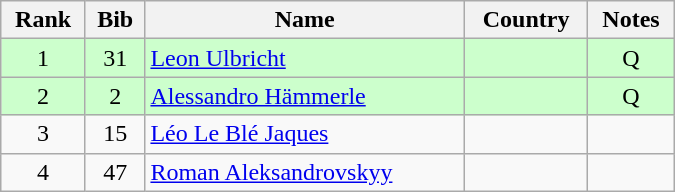<table class="wikitable" style="text-align:center; width:450px">
<tr>
<th>Rank</th>
<th>Bib</th>
<th>Name</th>
<th>Country</th>
<th>Notes</th>
</tr>
<tr bgcolor=ccffcc>
<td>1</td>
<td>31</td>
<td align=left><a href='#'>Leon Ulbricht</a></td>
<td align=left></td>
<td>Q</td>
</tr>
<tr bgcolor=ccffcc>
<td>2</td>
<td>2</td>
<td align=left><a href='#'>Alessandro Hämmerle</a></td>
<td align=left></td>
<td>Q</td>
</tr>
<tr>
<td>3</td>
<td>15</td>
<td align=left><a href='#'>Léo Le Blé Jaques</a></td>
<td align=left></td>
<td></td>
</tr>
<tr>
<td>4</td>
<td>47</td>
<td align=left><a href='#'>Roman Aleksandrovskyy</a></td>
<td align=left></td>
<td></td>
</tr>
</table>
